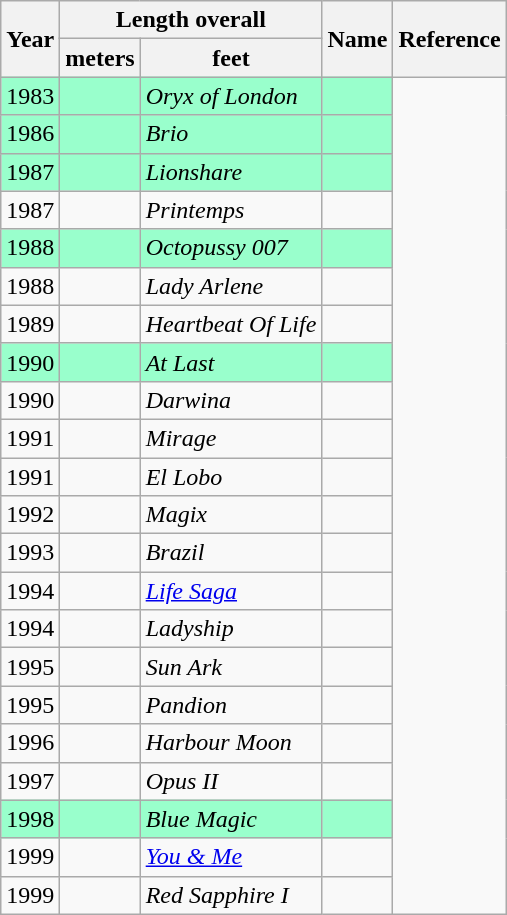<table class="wikitable sortable">
<tr>
<th rowspan=2>Year</th>
<th colspan=2>Length overall</th>
<th rowspan=2>Name</th>
<th rowspan=2>Reference</th>
</tr>
<tr>
<th>meters</th>
<th>feet</th>
</tr>
<tr style="background:#9fc;">
<td>1983</td>
<td></td>
<td><em>Oryx of London</em></td>
<td></td>
</tr>
<tr style="background:#9fc;">
<td>1986</td>
<td></td>
<td><em>Brio</em></td>
<td></td>
</tr>
<tr style="background:#9fc;">
<td>1987</td>
<td></td>
<td><em>Lionshare</em></td>
<td></td>
</tr>
<tr>
<td>1987</td>
<td></td>
<td><em>Printemps</em></td>
<td></td>
</tr>
<tr style="background:#9fc;">
<td>1988</td>
<td></td>
<td><em>Octopussy 007</em></td>
<td></td>
</tr>
<tr>
<td>1988</td>
<td></td>
<td><em>Lady Arlene</em></td>
<td></td>
</tr>
<tr>
<td>1989</td>
<td></td>
<td><em>Heartbeat Of Life</em></td>
<td></td>
</tr>
<tr style="background:#9fc;">
<td>1990</td>
<td></td>
<td><em>At Last</em></td>
<td></td>
</tr>
<tr>
<td>1990</td>
<td></td>
<td><em>Darwina</em></td>
<td></td>
</tr>
<tr>
<td>1991</td>
<td></td>
<td><em>Mirage</em></td>
<td></td>
</tr>
<tr>
<td>1991</td>
<td></td>
<td><em>El Lobo</em></td>
<td></td>
</tr>
<tr>
<td>1992</td>
<td></td>
<td><em>Magix</em></td>
<td></td>
</tr>
<tr>
<td>1993</td>
<td></td>
<td><em>Brazil</em></td>
<td></td>
</tr>
<tr>
<td>1994</td>
<td></td>
<td><em><a href='#'>Life Saga</a></em></td>
<td></td>
</tr>
<tr>
<td>1994</td>
<td></td>
<td><em>Ladyship</em></td>
<td></td>
</tr>
<tr>
<td>1995</td>
<td></td>
<td><em>Sun Ark</em></td>
<td></td>
</tr>
<tr>
<td>1995</td>
<td></td>
<td><em>Pandion</em></td>
<td></td>
</tr>
<tr>
<td>1996</td>
<td></td>
<td><em>Harbour Moon</em></td>
<td></td>
</tr>
<tr>
<td>1997</td>
<td></td>
<td><em>Opus II</em></td>
<td></td>
</tr>
<tr style="background:#9fc;">
<td>1998</td>
<td></td>
<td><em>Blue Magic</em></td>
<td></td>
</tr>
<tr>
<td>1999</td>
<td></td>
<td><em><a href='#'>You & Me</a></em></td>
<td></td>
</tr>
<tr>
<td>1999</td>
<td></td>
<td><em>Red Sapphire I</em></td>
<td></td>
</tr>
</table>
